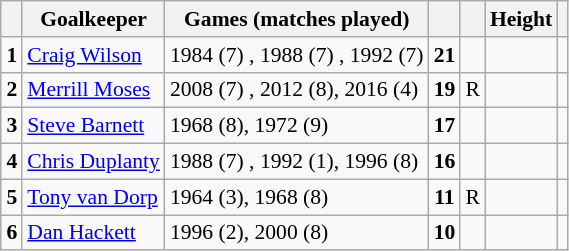<table class="wikitable sortable" style="text-align: center; font-size: 90%; margin-left: 1em;">
<tr>
<th></th>
<th>Goalkeeper</th>
<th>Games (matches played)</th>
<th></th>
<th></th>
<th>Height</th>
<th></th>
</tr>
<tr>
<td><strong>1</strong></td>
<td style="text-align: left;" data-sort-value="Wilson, Craig"><a href='#'>Craig Wilson</a></td>
<td style="text-align: left;">1984 (7) , 1988 (7) , 1992 (7)</td>
<td><strong>21</strong></td>
<td></td>
<td style="text-align: left;"></td>
<td style="text-align: left;"></td>
</tr>
<tr>
<td><strong>2</strong></td>
<td style="text-align: left;" data-sort-value="Moses, Merrill"><a href='#'>Merrill Moses</a></td>
<td style="text-align: left;">2008 (7) , 2012 (8), 2016 (4)</td>
<td><strong>19</strong></td>
<td>R</td>
<td style="text-align: left;"></td>
<td style="text-align: left;"></td>
</tr>
<tr>
<td><strong>3</strong></td>
<td style="text-align: left;" data-sort-value="Barnett, Steve"><a href='#'>Steve Barnett</a></td>
<td style="text-align: left;">1968 (8), 1972 (9) </td>
<td><strong>17</strong></td>
<td></td>
<td style="text-align: left;"></td>
<td style="text-align: left;"></td>
</tr>
<tr>
<td><strong>4</strong></td>
<td style="text-align: left;" data-sort-value="Duplanty, Chris"><a href='#'>Chris Duplanty</a></td>
<td style="text-align: left;">1988 (7) , 1992 (1), 1996 (8)</td>
<td><strong>16</strong></td>
<td></td>
<td style="text-align: left;"></td>
<td style="text-align: left;"></td>
</tr>
<tr>
<td><strong>5</strong></td>
<td style="text-align: left;" data-sort-value="van Dorp, Tony"><a href='#'>Tony van Dorp</a></td>
<td style="text-align: left;">1964 (3), 1968 (8)</td>
<td><strong>11</strong></td>
<td>R</td>
<td style="text-align: left;"></td>
<td style="text-align: left;"></td>
</tr>
<tr>
<td><strong>6</strong></td>
<td style="text-align: left;" data-sort-value="Hackett, Dan"><a href='#'>Dan Hackett</a></td>
<td style="text-align: left;">1996 (2), 2000 (8)</td>
<td><strong>10</strong></td>
<td></td>
<td style="text-align: left;"></td>
<td style="text-align: left;"></td>
</tr>
</table>
